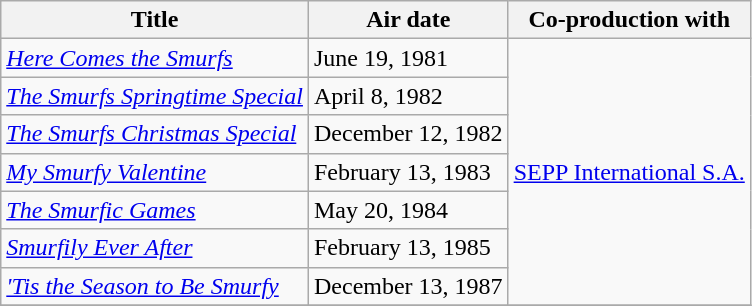<table class="wikitable sortable">
<tr>
<th><strong>Title</strong></th>
<th><strong>Air date</strong></th>
<th><strong>Co-production with</strong></th>
</tr>
<tr>
<td><em><a href='#'>Here Comes the Smurfs</a></em></td>
<td>June 19, 1981</td>
<td rowspan="7"><a href='#'>SEPP International S.A.</a></td>
</tr>
<tr>
<td><em><a href='#'>The Smurfs Springtime Special</a></em></td>
<td>April 8, 1982</td>
</tr>
<tr>
<td><em><a href='#'>The Smurfs Christmas Special</a></em></td>
<td>December 12, 1982</td>
</tr>
<tr>
<td><em><a href='#'>My Smurfy Valentine</a></em></td>
<td>February 13, 1983</td>
</tr>
<tr>
<td><em><a href='#'>The Smurfic Games</a></em></td>
<td>May 20, 1984</td>
</tr>
<tr>
<td><em><a href='#'>Smurfily Ever After</a></em></td>
<td>February 13, 1985</td>
</tr>
<tr>
<td><em><a href='#'>'Tis the Season to Be Smurfy</a></em></td>
<td>December 13, 1987</td>
</tr>
<tr>
</tr>
</table>
